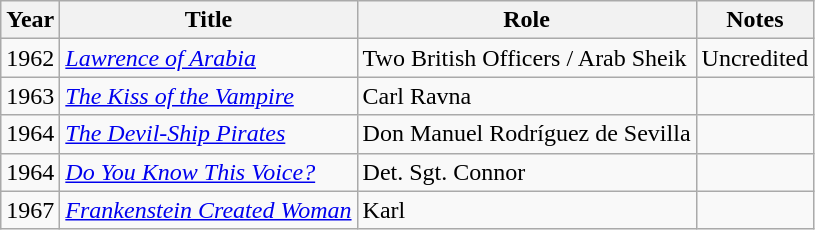<table class="wikitable">
<tr>
<th>Year</th>
<th>Title</th>
<th>Role</th>
<th>Notes</th>
</tr>
<tr>
<td>1962</td>
<td><em><a href='#'>Lawrence of Arabia</a></em></td>
<td>Two British Officers / Arab Sheik</td>
<td>Uncredited</td>
</tr>
<tr>
<td>1963</td>
<td><em><a href='#'>The Kiss of the Vampire</a></em></td>
<td>Carl Ravna</td>
<td></td>
</tr>
<tr>
<td>1964</td>
<td><em><a href='#'>The Devil-Ship Pirates</a></em></td>
<td>Don Manuel Rodríguez de Sevilla</td>
<td></td>
</tr>
<tr>
<td>1964</td>
<td><em><a href='#'>Do You Know This Voice?</a></em></td>
<td>Det. Sgt. Connor</td>
<td></td>
</tr>
<tr>
<td>1967</td>
<td><em><a href='#'>Frankenstein Created Woman</a></em></td>
<td>Karl</td>
<td></td>
</tr>
</table>
